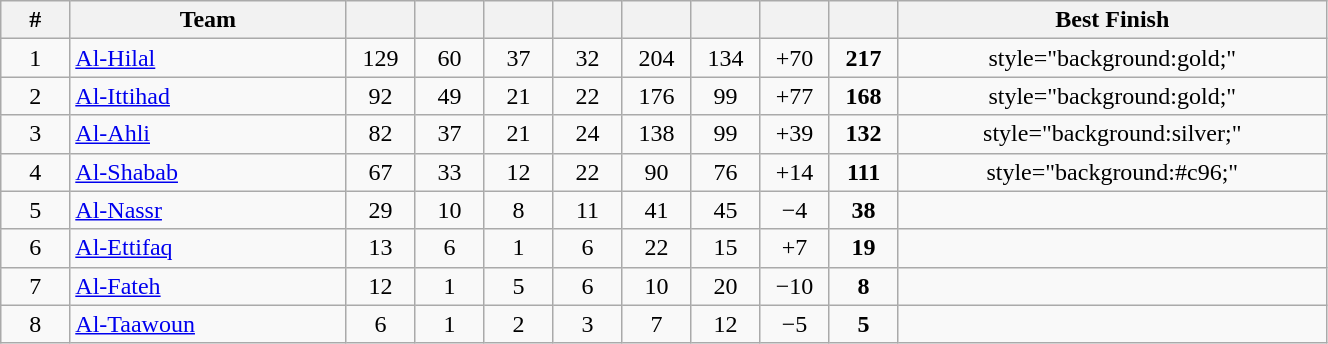<table class="wikitable sortable" style="width:70%; text-align:center;">
<tr>
<th width=5%>#</th>
<th style="width:20%;">Team</th>
<th width=5%></th>
<th width=5%></th>
<th width=5%></th>
<th width=5%></th>
<th width=5%></th>
<th width=5%></th>
<th width=5%></th>
<th width=5%></th>
<th style="width:31%;">Best Finish</th>
</tr>
<tr>
<td>1</td>
<td align=left><a href='#'>Al-Hilal</a></td>
<td>129</td>
<td>60</td>
<td>37</td>
<td>32</td>
<td>204</td>
<td>134</td>
<td>+70</td>
<td><strong>217</strong></td>
<td>style="background:gold;" </td>
</tr>
<tr>
<td>2</td>
<td align=left><a href='#'>Al-Ittihad</a></td>
<td>92</td>
<td>49</td>
<td>21</td>
<td>22</td>
<td>176</td>
<td>99</td>
<td>+77</td>
<td><strong>168</strong></td>
<td>style="background:gold;" </td>
</tr>
<tr>
<td>3</td>
<td align=left><a href='#'>Al-Ahli</a></td>
<td>82</td>
<td>37</td>
<td>21</td>
<td>24</td>
<td>138</td>
<td>99</td>
<td>+39</td>
<td><strong>132</strong></td>
<td>style="background:silver;" </td>
</tr>
<tr>
<td>4</td>
<td align=left><a href='#'>Al-Shabab</a></td>
<td>67</td>
<td>33</td>
<td>12</td>
<td>22</td>
<td>90</td>
<td>76</td>
<td>+14</td>
<td><strong>111</strong></td>
<td>style="background:#c96;" </td>
</tr>
<tr>
<td>5</td>
<td align=left><a href='#'>Al-Nassr</a></td>
<td>29</td>
<td>10</td>
<td>8</td>
<td>11</td>
<td>41</td>
<td>45</td>
<td>−4</td>
<td><strong>38</strong></td>
<td></td>
</tr>
<tr>
<td>6</td>
<td align=left><a href='#'>Al-Ettifaq</a></td>
<td>13</td>
<td>6</td>
<td>1</td>
<td>6</td>
<td>22</td>
<td>15</td>
<td>+7</td>
<td><strong>19</strong></td>
<td></td>
</tr>
<tr>
<td>7</td>
<td align=left><a href='#'>Al-Fateh</a></td>
<td>12</td>
<td>1</td>
<td>5</td>
<td>6</td>
<td>10</td>
<td>20</td>
<td>−10</td>
<td><strong>8</strong></td>
<td></td>
</tr>
<tr>
<td>8</td>
<td align=left><a href='#'>Al-Taawoun</a></td>
<td>6</td>
<td>1</td>
<td>2</td>
<td>3</td>
<td>7</td>
<td>12</td>
<td>−5</td>
<td><strong>5</strong></td>
<td></td>
</tr>
</table>
